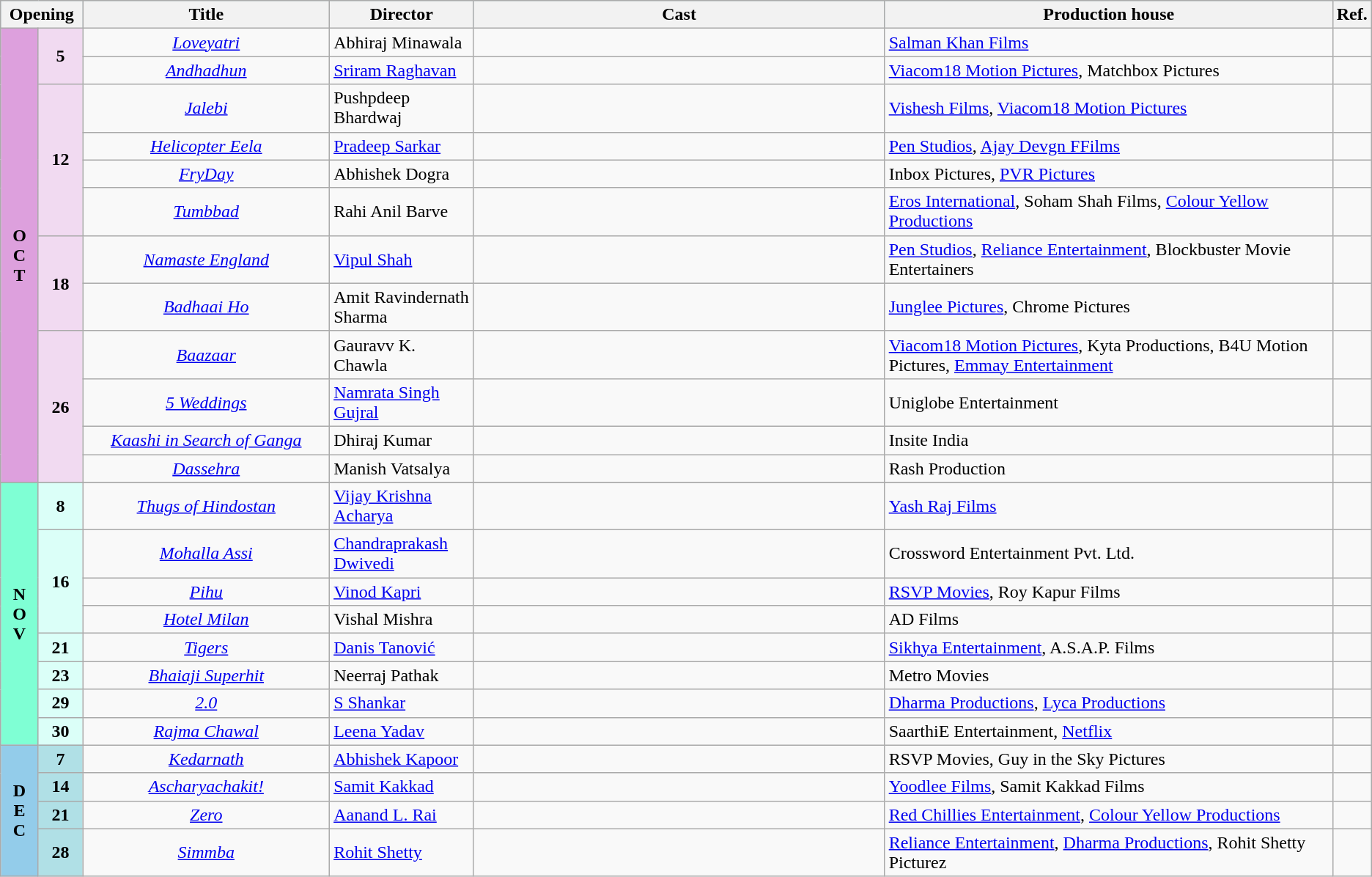<table class="wikitable">
<tr style="background:#b0e0e6; text-align:center;">
<th colspan="2" style="width:6%;"><strong>Opening</strong></th>
<th style="width:18%;"><strong>Title</strong></th>
<th style="width:10.5%;"><strong>Director</strong></th>
<th style="width:30%;"><strong>Cast</strong></th>
<th>Production house</th>
<th>Ref.</th>
</tr>
<tr>
<td rowspan="12" style="text-align:center; background:plum; textcolor:#000;" !><strong>O<br>C<br>T</strong></td>
<td rowspan="2" style="text-align:center; background:#f1daf1;"><strong>5</strong></td>
<td style="text-align:center;"><em><a href='#'>Loveyatri</a></em></td>
<td>Abhiraj Minawala</td>
<td></td>
<td><a href='#'>Salman Khan Films</a></td>
<td><br></td>
</tr>
<tr>
<td style="text-align:center;"><em><a href='#'>Andhadhun</a></em></td>
<td><a href='#'>Sriram Raghavan</a></td>
<td></td>
<td><a href='#'>Viacom18 Motion Pictures</a>, Matchbox Pictures</td>
<td></td>
</tr>
<tr>
<td rowspan="4" style="text-align:center; background:#f1daf1;"><strong>12</strong></td>
<td style="text-align:center;"><em><a href='#'>Jalebi</a></em></td>
<td>Pushpdeep Bhardwaj</td>
<td></td>
<td><a href='#'>Vishesh Films</a>, <a href='#'>Viacom18 Motion Pictures</a></td>
<td></td>
</tr>
<tr>
<td style="text-align:center;"><em><a href='#'>Helicopter Eela</a></em></td>
<td><a href='#'>Pradeep Sarkar</a></td>
<td></td>
<td><a href='#'>Pen Studios</a>, <a href='#'>Ajay Devgn FFilms</a></td>
<td></td>
</tr>
<tr>
<td style="text-align:center;"><em><a href='#'>FryDay</a></em></td>
<td>Abhishek Dogra</td>
<td></td>
<td>Inbox Pictures, <a href='#'>PVR Pictures</a></td>
<td></td>
</tr>
<tr>
<td style="text-align:center;"><em><a href='#'>Tumbbad</a></em></td>
<td>Rahi Anil Barve</td>
<td></td>
<td><a href='#'>Eros International</a>, Soham Shah Films, <a href='#'>Colour Yellow Productions</a></td>
<td></td>
</tr>
<tr>
<td rowspan="2" style="text-align:center;background:#f1daf1;"><strong>18</strong></td>
<td style="text-align:center;"><em><a href='#'>Namaste England</a></em></td>
<td><a href='#'>Vipul Shah</a></td>
<td></td>
<td><a href='#'>Pen Studios</a>, <a href='#'>Reliance Entertainment</a>, Blockbuster Movie Entertainers</td>
<td></td>
</tr>
<tr>
<td style="text-align:center;"><em><a href='#'>Badhaai Ho</a></em></td>
<td>Amit Ravindernath Sharma</td>
<td></td>
<td><a href='#'>Junglee Pictures</a>, Chrome Pictures</td>
<td></td>
</tr>
<tr>
<td rowspan="4" style="text-align:center; background:#f1daf1;"><strong>26</strong></td>
<td style="text-align:center;"><em><a href='#'>Baazaar</a></em></td>
<td>Gauravv K. Chawla</td>
<td></td>
<td><a href='#'>Viacom18 Motion Pictures</a>, Kyta Productions, B4U Motion Pictures, <a href='#'>Emmay Entertainment</a></td>
<td></td>
</tr>
<tr>
<td style="text-align:center;"><em><a href='#'>5 Weddings</a></em></td>
<td><a href='#'>Namrata Singh Gujral</a></td>
<td></td>
<td>Uniglobe Entertainment</td>
<td></td>
</tr>
<tr>
<td style="text-align:center;"><em><a href='#'>Kaashi in Search of Ganga</a></em></td>
<td>Dhiraj Kumar</td>
<td></td>
<td>Insite India</td>
<td></td>
</tr>
<tr>
<td style="text-align:center;"><em><a href='#'>Dassehra</a></em></td>
<td>Manish Vatsalya</td>
<td></td>
<td>Rash Production</td>
<td></td>
</tr>
<tr>
</tr>
<tr>
<td rowspan="8" style="text-align:center; background:#7FFFD4; textcolor:#000;" !><strong>N<br>O<br>V</strong></td>
<td style="text-align:center;background:#dbfff8;"><strong>8</strong></td>
<td style="text-align:center;"><em><a href='#'>Thugs of Hindostan</a></em></td>
<td><a href='#'>Vijay Krishna Acharya</a></td>
<td></td>
<td><a href='#'>Yash Raj Films</a></td>
<td></td>
</tr>
<tr>
<td rowspan="3" style="text-align:center; background:#dbfff8;"><strong>16</strong></td>
<td style="text-align:center;"><em><a href='#'>Mohalla Assi</a></em></td>
<td><a href='#'>Chandraprakash Dwivedi</a></td>
<td></td>
<td>Crossword Entertainment Pvt. Ltd.</td>
<td></td>
</tr>
<tr>
<td style="text-align:center;"><em><a href='#'>Pihu</a></em></td>
<td><a href='#'>Vinod Kapri</a></td>
<td></td>
<td><a href='#'>RSVP Movies</a>, Roy Kapur Films</td>
<td></td>
</tr>
<tr>
<td style="text-align:center;"><em><a href='#'>Hotel Milan</a></em></td>
<td>Vishal Mishra</td>
<td></td>
<td>AD Films</td>
<td><br></td>
</tr>
<tr>
<td style="text-align:center; background:#dbfff8;"><strong>21</strong></td>
<td style="text-align:center;"><em><a href='#'>Tigers</a></em></td>
<td><a href='#'>Danis Tanović</a></td>
<td></td>
<td><a href='#'>Sikhya Entertainment</a>, A.S.A.P. Films</td>
<td></td>
</tr>
<tr>
<td style="text-align:center; background:#dbfff8;"><strong>23</strong></td>
<td style="text-align:center;"><em><a href='#'>Bhaiaji Superhit</a></em></td>
<td>Neerraj Pathak</td>
<td></td>
<td>Metro Movies</td>
<td></td>
</tr>
<tr>
<td style="text-align:center; background:#dbfff8;"><strong>29</strong></td>
<td style="text-align:center;"><em><a href='#'>2.0</a></em></td>
<td><a href='#'>S Shankar</a></td>
<td></td>
<td><a href='#'>Dharma Productions</a>, <a href='#'>Lyca Productions</a></td>
<td></td>
</tr>
<tr>
<td style="text-align:center; background:#dbfff8;"><strong>30</strong></td>
<td style="text-align:center;"><em><a href='#'>Rajma Chawal</a></em></td>
<td><a href='#'>Leena Yadav</a></td>
<td></td>
<td>SaarthiE Entertainment, <a href='#'>Netflix</a></td>
<td></td>
</tr>
<tr December>
<td rowspan="4" style="text-align:center; background:#93CCEA; textcolor:#000;"><strong>D<br>E<br>C</strong></td>
<td rowspan="1" style="text-align:center;background:#B0E0E6;"><strong>7</strong></td>
<td style="text-align:center;"><em><a href='#'>Kedarnath</a></em></td>
<td><a href='#'>Abhishek Kapoor</a></td>
<td></td>
<td>RSVP Movies, Guy in the Sky Pictures</td>
<td></td>
</tr>
<tr>
<td rowspan="1" style="text-align:center;background:#B0E0E6;"><strong>14</strong></td>
<td style="text-align:center;"><em><a href='#'>Ascharyachakit!</a></em></td>
<td><a href='#'>Samit Kakkad</a></td>
<td></td>
<td><a href='#'>Yoodlee Films</a>, Samit Kakkad Films</td>
<td></td>
</tr>
<tr>
<td rowspan="1" style="text-align:center;background:#B0E0E6;"><strong>21</strong></td>
<td style="text-align:center;"><em><a href='#'>Zero</a></em></td>
<td><a href='#'>Aanand L. Rai</a></td>
<td></td>
<td><a href='#'>Red Chillies Entertainment</a>, <a href='#'>Colour Yellow Productions</a></td>
<td></td>
</tr>
<tr>
<td rowspan="1" style="text-align:center;background:#B0E0E6;"><strong>28</strong></td>
<td style="text-align:center;"><em><a href='#'>Simmba</a></em></td>
<td><a href='#'>Rohit Shetty</a></td>
<td></td>
<td><a href='#'>Reliance Entertainment</a>, <a href='#'>Dharma Productions</a>, Rohit Shetty Picturez</td>
<td></td>
</tr>
</table>
